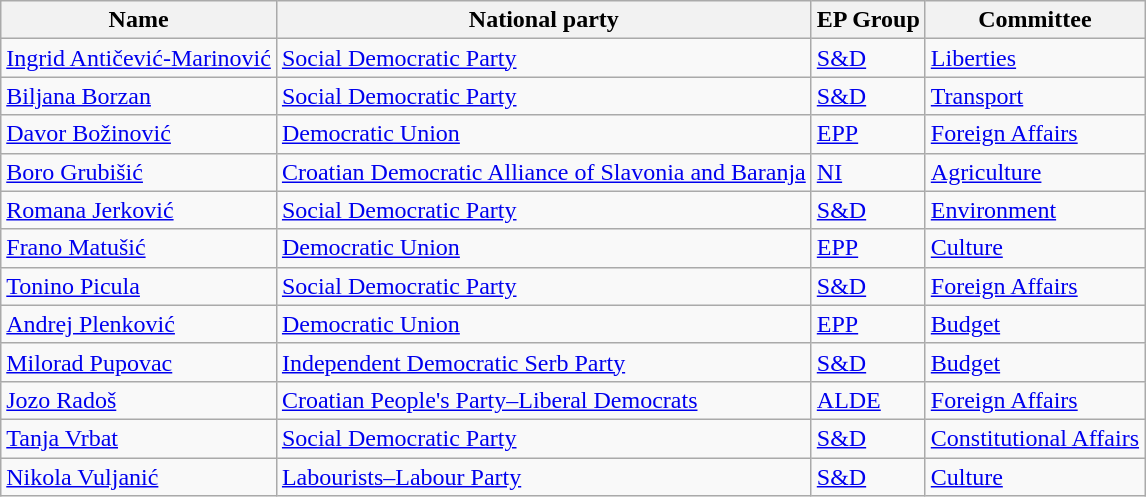<table class="sortable wikitable">
<tr>
<th>Name</th>
<th>National party</th>
<th>EP Group</th>
<th>Committee</th>
</tr>
<tr>
<td><a href='#'>Ingrid Antičević-Marinović</a></td>
<td> <a href='#'>Social Democratic Party</a></td>
<td> <a href='#'>S&D</a></td>
<td><a href='#'>Liberties</a></td>
</tr>
<tr>
<td><a href='#'>Biljana Borzan</a></td>
<td> <a href='#'>Social Democratic Party</a></td>
<td> <a href='#'>S&D</a></td>
<td><a href='#'>Transport</a></td>
</tr>
<tr>
<td><a href='#'>Davor Božinović</a></td>
<td> <a href='#'>Democratic Union</a></td>
<td> <a href='#'>EPP</a></td>
<td><a href='#'>Foreign Affairs</a></td>
</tr>
<tr>
<td><a href='#'>Boro Grubišić</a></td>
<td> <a href='#'>Croatian Democratic Alliance of Slavonia and Baranja</a></td>
<td> <a href='#'>NI</a></td>
<td><a href='#'>Agriculture</a></td>
</tr>
<tr>
<td><a href='#'>Romana Jerković</a></td>
<td> <a href='#'>Social Democratic Party</a></td>
<td> <a href='#'>S&D</a></td>
<td><a href='#'>Environment</a></td>
</tr>
<tr>
<td><a href='#'>Frano Matušić</a></td>
<td> <a href='#'>Democratic Union</a></td>
<td> <a href='#'>EPP</a></td>
<td><a href='#'>Culture</a></td>
</tr>
<tr>
<td><a href='#'>Tonino Picula</a></td>
<td> <a href='#'>Social Democratic Party</a></td>
<td> <a href='#'>S&D</a></td>
<td><a href='#'>Foreign Affairs</a></td>
</tr>
<tr>
<td><a href='#'>Andrej Plenković</a></td>
<td> <a href='#'>Democratic Union</a></td>
<td> <a href='#'>EPP</a></td>
<td><a href='#'>Budget</a></td>
</tr>
<tr>
<td><a href='#'>Milorad Pupovac</a></td>
<td> <a href='#'>Independent Democratic Serb Party</a></td>
<td> <a href='#'>S&D</a></td>
<td><a href='#'>Budget</a></td>
</tr>
<tr>
<td><a href='#'>Jozo Radoš</a></td>
<td> <a href='#'>Croatian People's Party–Liberal Democrats</a></td>
<td> <a href='#'>ALDE</a></td>
<td><a href='#'>Foreign Affairs</a></td>
</tr>
<tr>
<td><a href='#'>Tanja Vrbat</a></td>
<td> <a href='#'>Social Democratic Party</a></td>
<td> <a href='#'>S&D</a></td>
<td><a href='#'>Constitutional Affairs</a></td>
</tr>
<tr>
<td><a href='#'>Nikola Vuljanić</a></td>
<td> <a href='#'>Labourists–Labour Party</a></td>
<td> <a href='#'>S&D</a></td>
<td><a href='#'>Culture</a></td>
</tr>
</table>
